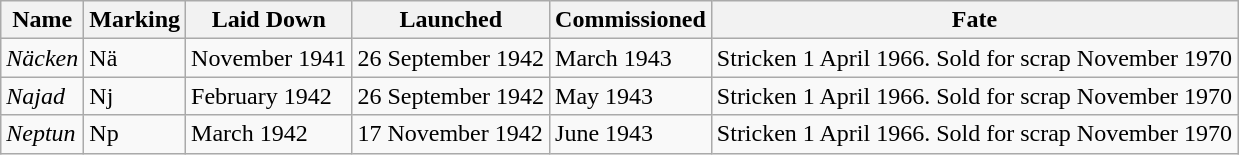<table class="wikitable" border="1">
<tr>
<th>Name</th>
<th>Marking</th>
<th>Laid Down</th>
<th>Launched</th>
<th>Commissioned</th>
<th>Fate</th>
</tr>
<tr>
<td><em>Näcken</em></td>
<td>Nä</td>
<td>November 1941</td>
<td>26 September 1942</td>
<td>March 1943</td>
<td>Stricken 1 April 1966. Sold for scrap November 1970</td>
</tr>
<tr>
<td><em>Najad</em></td>
<td>Nj</td>
<td>February 1942</td>
<td>26 September 1942</td>
<td>May 1943</td>
<td>Stricken 1 April 1966. Sold for scrap November 1970</td>
</tr>
<tr>
<td><em>Neptun</em></td>
<td>Np</td>
<td>March 1942</td>
<td>17 November 1942</td>
<td>June 1943</td>
<td>Stricken 1 April 1966. Sold for scrap November 1970</td>
</tr>
</table>
